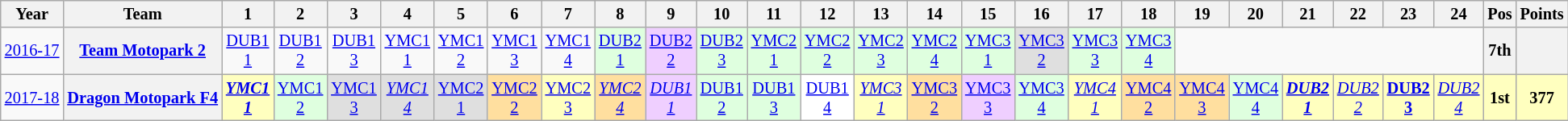<table class="wikitable" style="text-align:center; font-size:85%">
<tr>
<th>Year</th>
<th>Team</th>
<th>1</th>
<th>2</th>
<th>3</th>
<th>4</th>
<th>5</th>
<th>6</th>
<th>7</th>
<th>8</th>
<th>9</th>
<th>10</th>
<th>11</th>
<th>12</th>
<th>13</th>
<th>14</th>
<th>15</th>
<th>16</th>
<th>17</th>
<th>18</th>
<th>19</th>
<th>20</th>
<th>21</th>
<th>22</th>
<th>23</th>
<th>24</th>
<th>Pos</th>
<th>Points</th>
</tr>
<tr>
<td nowrap><a href='#'>2016-17</a></td>
<th nowrap><a href='#'>Team Motopark 2</a></th>
<td><a href='#'>DUB1<br>1</a></td>
<td><a href='#'>DUB1<br>2</a></td>
<td><a href='#'>DUB1<br>3</a></td>
<td><a href='#'>YMC1<br>1</a></td>
<td><a href='#'>YMC1<br>2</a></td>
<td><a href='#'>YMC1<br>3</a></td>
<td><a href='#'>YMC1<br>4</a></td>
<td style="background:#dfffdf"><a href='#'>DUB2<br>1</a><br></td>
<td style="background:#efcfff"><a href='#'>DUB2<br>2</a><br></td>
<td style="background:#dfffdf"><a href='#'>DUB2<br>3</a><br></td>
<td style="background:#dfffdf"><a href='#'>YMC2<br>1</a><br></td>
<td style="background:#dfffdf"><a href='#'>YMC2<br>2</a><br></td>
<td style="background:#dfffdf"><a href='#'>YMC2<br>3</a><br></td>
<td style="background:#dfffdf"><a href='#'>YMC2<br>4</a><br></td>
<td style="background:#dfffdf"><a href='#'>YMC3<br>1</a><br></td>
<td style="background:#dfdfdf"><a href='#'>YMC3<br>2</a><br></td>
<td style="background:#dfffdf"><a href='#'>YMC3<br>3</a><br></td>
<td style="background:#dfffdf"><a href='#'>YMC3<br>4</a><br></td>
<td colspan=6></td>
<th>7th</th>
<th></th>
</tr>
<tr>
<td nowrap><a href='#'>2017-18</a></td>
<th nowrap><a href='#'>Dragon Motopark F4</a></th>
<td style="background:#ffffbf"><strong><em><a href='#'>YMC1<br>1</a></em></strong><br></td>
<td style="background:#dfffdf"><a href='#'>YMC1<br>2</a><br></td>
<td style="background:#dfdfdf"><a href='#'>YMC1<br>3</a><br></td>
<td style="background:#dfdfdf"><em><a href='#'>YMC1<br>4</a></em><br></td>
<td style="background:#dfdfdf"><a href='#'>YMC2<br>1</a><br></td>
<td style="background:#ffdf9f"><a href='#'>YMC2<br>2</a><br></td>
<td style="background:#ffffbf"><a href='#'>YMC2<br>3</a><br></td>
<td style="background:#ffdf9f"><em><a href='#'>YMC2<br>4</a></em><br></td>
<td style="background:#efcfff"><em><a href='#'>DUB1<br>1</a></em><br></td>
<td style="background:#dfffdf"><a href='#'>DUB1<br>2</a><br></td>
<td style="background:#dfffdf"><a href='#'>DUB1<br>3</a><br></td>
<td style="background:#ffffff"><a href='#'>DUB1<br>4</a><br></td>
<td style="background:#ffffbf"><em><a href='#'>YMC3<br>1</a></em><br></td>
<td style="background:#ffdf9f"><a href='#'>YMC3<br>2</a><br></td>
<td style="background:#efcfff"><a href='#'>YMC3<br>3</a><br></td>
<td style="background:#dfffdf"><a href='#'>YMC3<br>4</a><br></td>
<td style="background:#ffffbf"><em><a href='#'>YMC4<br>1</a></em><br></td>
<td style="background:#ffdf9f"><a href='#'>YMC4<br>2</a><br></td>
<td style="background:#ffdf9f"><a href='#'>YMC4<br>3</a><br></td>
<td style="background:#dfffdf"><a href='#'>YMC4<br>4</a><br></td>
<td style="background:#ffffbf"><strong><em><a href='#'>DUB2<br>1</a></em></strong><br></td>
<td style="background:#ffffbf"><em><a href='#'>DUB2<br>2</a></em><br></td>
<td style="background:#ffffbf"><strong><a href='#'>DUB2<br>3</a></strong><br></td>
<td style="background:#ffffbf"><em><a href='#'>DUB2<br>4</a></em><br></td>
<th style="background:#ffffbf">1st</th>
<th style="background:#ffffbf">377</th>
</tr>
</table>
